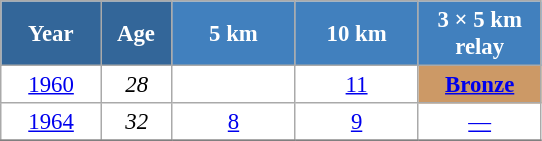<table class="wikitable" style="font-size:95%; text-align:center; border:grey solid 1px; border-collapse:collapse; background:#ffffff;">
<tr>
<th style="background-color:#369; color:white; width:60px;"> Year </th>
<th style="background-color:#369; color:white; width:40px;"> Age </th>
<th style="background-color:#4180be; color:white; width:75px;"> 5 km </th>
<th style="background-color:#4180be; color:white; width:75px;"> 10 km </th>
<th style="background-color:#4180be; color:white; width:75px;"> 3 × 5 km <br> relay </th>
</tr>
<tr>
<td><a href='#'>1960</a></td>
<td><em>28</em></td>
<td></td>
<td><a href='#'>11</a></td>
<td bgcolor="cc9966"><a href='#'><strong>Bronze</strong></a></td>
</tr>
<tr>
<td><a href='#'>1964</a></td>
<td><em>32</em></td>
<td><a href='#'>8</a></td>
<td><a href='#'>9</a></td>
<td><a href='#'>—</a></td>
</tr>
<tr>
</tr>
</table>
